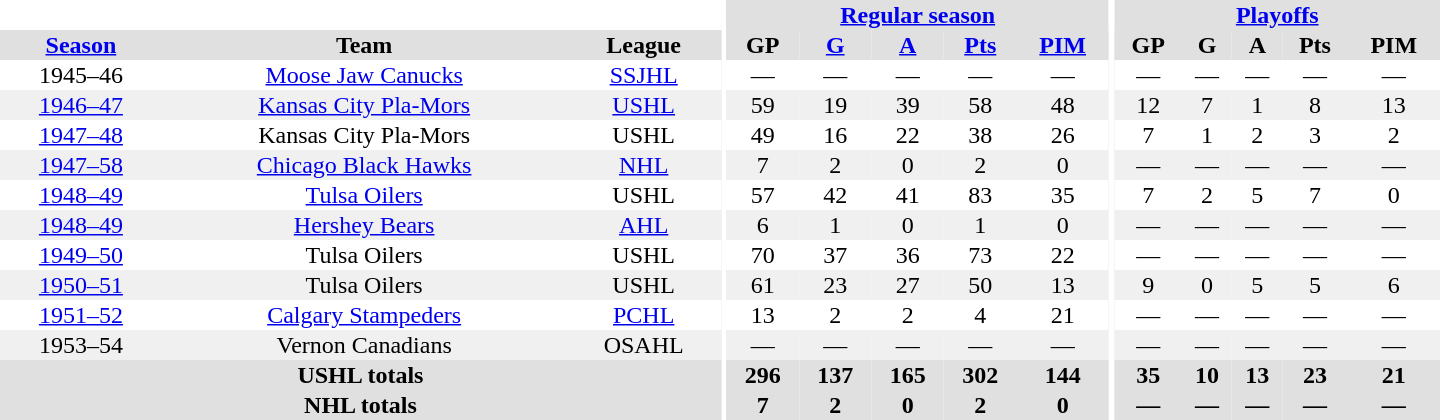<table border="0" cellpadding="1" cellspacing="0" style="text-align:center; width:60em">
<tr bgcolor="#e0e0e0">
<th colspan="3" bgcolor="#ffffff"></th>
<th rowspan="100" bgcolor="#ffffff"></th>
<th colspan="5"><a href='#'>Regular season</a></th>
<th rowspan="100" bgcolor="#ffffff"></th>
<th colspan="5"><a href='#'>Playoffs</a></th>
</tr>
<tr bgcolor="#e0e0e0">
<th><a href='#'>Season</a></th>
<th>Team</th>
<th>League</th>
<th>GP</th>
<th><a href='#'>G</a></th>
<th><a href='#'>A</a></th>
<th><a href='#'>Pts</a></th>
<th><a href='#'>PIM</a></th>
<th>GP</th>
<th>G</th>
<th>A</th>
<th>Pts</th>
<th>PIM</th>
</tr>
<tr>
<td>1945–46</td>
<td><a href='#'>Moose Jaw Canucks</a></td>
<td><a href='#'>SSJHL</a></td>
<td>—</td>
<td>—</td>
<td>—</td>
<td>—</td>
<td>—</td>
<td>—</td>
<td>—</td>
<td>—</td>
<td>—</td>
<td>—</td>
</tr>
<tr bgcolor="#f0f0f0">
<td><a href='#'>1946–47</a></td>
<td><a href='#'>Kansas City Pla-Mors</a></td>
<td><a href='#'>USHL</a></td>
<td>59</td>
<td>19</td>
<td>39</td>
<td>58</td>
<td>48</td>
<td>12</td>
<td>7</td>
<td>1</td>
<td>8</td>
<td>13</td>
</tr>
<tr>
<td><a href='#'>1947–48</a></td>
<td>Kansas City Pla-Mors</td>
<td>USHL</td>
<td>49</td>
<td>16</td>
<td>22</td>
<td>38</td>
<td>26</td>
<td>7</td>
<td>1</td>
<td>2</td>
<td>3</td>
<td>2</td>
</tr>
<tr bgcolor="#f0f0f0">
<td><a href='#'>1947–58</a></td>
<td><a href='#'>Chicago Black Hawks</a></td>
<td><a href='#'>NHL</a></td>
<td>7</td>
<td>2</td>
<td>0</td>
<td>2</td>
<td>0</td>
<td>—</td>
<td>—</td>
<td>—</td>
<td>—</td>
<td>—</td>
</tr>
<tr>
<td><a href='#'>1948–49</a></td>
<td><a href='#'>Tulsa Oilers</a></td>
<td>USHL</td>
<td>57</td>
<td>42</td>
<td>41</td>
<td>83</td>
<td>35</td>
<td>7</td>
<td>2</td>
<td>5</td>
<td>7</td>
<td>0</td>
</tr>
<tr bgcolor="#f0f0f0">
<td><a href='#'>1948–49</a></td>
<td><a href='#'>Hershey Bears</a></td>
<td><a href='#'>AHL</a></td>
<td>6</td>
<td>1</td>
<td>0</td>
<td>1</td>
<td>0</td>
<td>—</td>
<td>—</td>
<td>—</td>
<td>—</td>
<td>—</td>
</tr>
<tr>
<td><a href='#'>1949–50</a></td>
<td>Tulsa Oilers</td>
<td>USHL</td>
<td>70</td>
<td>37</td>
<td>36</td>
<td>73</td>
<td>22</td>
<td>—</td>
<td>—</td>
<td>—</td>
<td>—</td>
<td>—</td>
</tr>
<tr bgcolor="#f0f0f0">
<td><a href='#'>1950–51</a></td>
<td>Tulsa Oilers</td>
<td>USHL</td>
<td>61</td>
<td>23</td>
<td>27</td>
<td>50</td>
<td>13</td>
<td>9</td>
<td>0</td>
<td>5</td>
<td>5</td>
<td>6</td>
</tr>
<tr>
<td><a href='#'>1951–52</a></td>
<td><a href='#'>Calgary Stampeders</a></td>
<td><a href='#'>PCHL</a></td>
<td>13</td>
<td>2</td>
<td>2</td>
<td>4</td>
<td>21</td>
<td>—</td>
<td>—</td>
<td>—</td>
<td>—</td>
<td>—</td>
</tr>
<tr bgcolor="#f0f0f0">
<td>1953–54</td>
<td>Vernon Canadians</td>
<td>OSAHL</td>
<td>—</td>
<td>—</td>
<td>—</td>
<td>—</td>
<td>—</td>
<td>—</td>
<td>—</td>
<td>—</td>
<td>—</td>
<td>—</td>
</tr>
<tr bgcolor="#e0e0e0">
<th colspan="3">USHL totals</th>
<th>296</th>
<th>137</th>
<th>165</th>
<th>302</th>
<th>144</th>
<th>35</th>
<th>10</th>
<th>13</th>
<th>23</th>
<th>21</th>
</tr>
<tr bgcolor="#e0e0e0">
<th colspan="3">NHL totals</th>
<th>7</th>
<th>2</th>
<th>0</th>
<th>2</th>
<th>0</th>
<th>—</th>
<th>—</th>
<th>—</th>
<th>—</th>
<th>—</th>
</tr>
</table>
